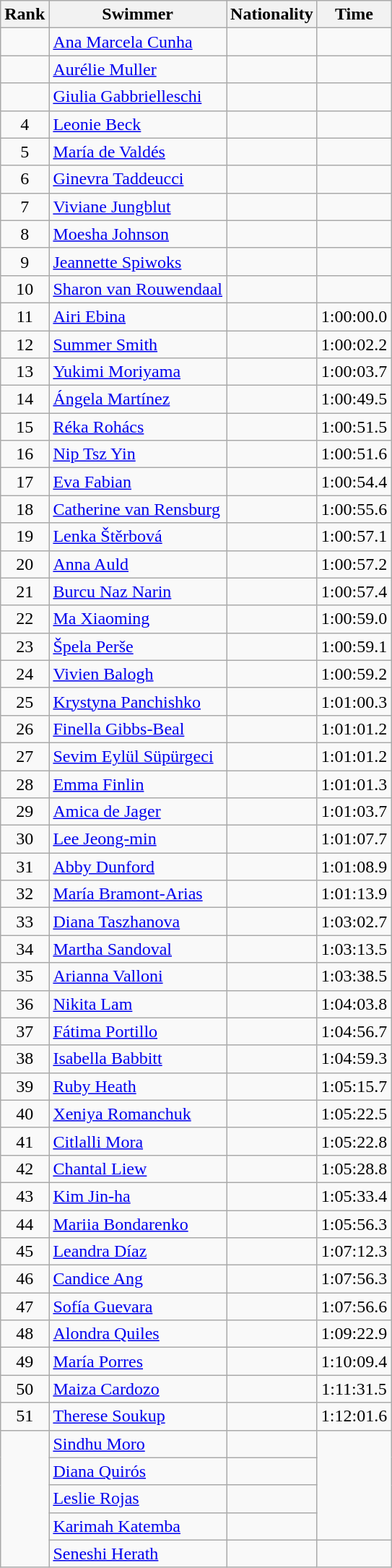<table class="wikitable sortable" style="text-align:center">
<tr>
<th>Rank</th>
<th>Swimmer</th>
<th>Nationality</th>
<th>Time</th>
</tr>
<tr>
<td></td>
<td align=left><a href='#'>Ana Marcela Cunha</a></td>
<td align=left></td>
<td></td>
</tr>
<tr>
<td></td>
<td align=left><a href='#'>Aurélie Muller</a></td>
<td align=left></td>
<td></td>
</tr>
<tr>
<td></td>
<td align=left><a href='#'>Giulia Gabbrielleschi</a></td>
<td align=left></td>
<td></td>
</tr>
<tr>
<td>4</td>
<td align=left><a href='#'>Leonie Beck</a></td>
<td align=left></td>
<td></td>
</tr>
<tr>
<td>5</td>
<td align=left><a href='#'>María de Valdés</a></td>
<td align=left></td>
<td></td>
</tr>
<tr>
<td>6</td>
<td align=left><a href='#'>Ginevra Taddeucci</a></td>
<td align=left></td>
<td></td>
</tr>
<tr>
<td>7</td>
<td align=left><a href='#'>Viviane Jungblut</a></td>
<td align=left></td>
<td></td>
</tr>
<tr>
<td>8</td>
<td align=left><a href='#'>Moesha Johnson</a></td>
<td align=left></td>
<td></td>
</tr>
<tr>
<td>9</td>
<td align=left><a href='#'>Jeannette Spiwoks</a></td>
<td align=left></td>
<td></td>
</tr>
<tr>
<td>10</td>
<td align=left><a href='#'>Sharon van Rouwendaal</a></td>
<td align=left></td>
<td></td>
</tr>
<tr>
<td>11</td>
<td align=left><a href='#'>Airi Ebina</a></td>
<td align=left></td>
<td>1:00:00.0</td>
</tr>
<tr>
<td>12</td>
<td align=left><a href='#'>Summer Smith</a></td>
<td align=left></td>
<td>1:00:02.2</td>
</tr>
<tr>
<td>13</td>
<td align=left><a href='#'>Yukimi Moriyama</a></td>
<td align=left></td>
<td>1:00:03.7</td>
</tr>
<tr>
<td>14</td>
<td align=left><a href='#'>Ángela Martínez</a></td>
<td align=left></td>
<td>1:00:49.5</td>
</tr>
<tr>
<td>15</td>
<td align=left><a href='#'>Réka Rohács</a></td>
<td align=left></td>
<td>1:00:51.5</td>
</tr>
<tr>
<td>16</td>
<td align=left><a href='#'>Nip Tsz Yin</a></td>
<td align=left></td>
<td>1:00:51.6</td>
</tr>
<tr>
<td>17</td>
<td align=left><a href='#'>Eva Fabian</a></td>
<td align=left></td>
<td>1:00:54.4</td>
</tr>
<tr>
<td>18</td>
<td align=left><a href='#'>Catherine van Rensburg</a></td>
<td align=left></td>
<td>1:00:55.6</td>
</tr>
<tr>
<td>19</td>
<td align=left><a href='#'>Lenka Štěrbová</a></td>
<td align=left></td>
<td>1:00:57.1</td>
</tr>
<tr>
<td>20</td>
<td align=left><a href='#'>Anna Auld</a></td>
<td align=left></td>
<td>1:00:57.2</td>
</tr>
<tr>
<td>21</td>
<td align=left><a href='#'>Burcu Naz Narin</a></td>
<td align=left></td>
<td>1:00:57.4</td>
</tr>
<tr>
<td>22</td>
<td align=left><a href='#'>Ma Xiaoming</a></td>
<td align=left></td>
<td>1:00:59.0</td>
</tr>
<tr>
<td>23</td>
<td align=left><a href='#'>Špela Perše</a></td>
<td align=left></td>
<td>1:00:59.1</td>
</tr>
<tr>
<td>24</td>
<td align=left><a href='#'>Vivien Balogh</a></td>
<td align=left></td>
<td>1:00:59.2</td>
</tr>
<tr>
<td>25</td>
<td align=left><a href='#'>Krystyna Panchishko</a></td>
<td align=left></td>
<td>1:01:00.3</td>
</tr>
<tr>
<td>26</td>
<td align=left><a href='#'>Finella Gibbs-Beal</a></td>
<td align=left></td>
<td>1:01:01.2</td>
</tr>
<tr>
<td>27</td>
<td align=left><a href='#'>Sevim Eylül Süpürgeci</a></td>
<td align=left></td>
<td>1:01:01.2</td>
</tr>
<tr>
<td>28</td>
<td align=left><a href='#'>Emma Finlin</a></td>
<td align=left></td>
<td>1:01:01.3</td>
</tr>
<tr>
<td>29</td>
<td align=left><a href='#'>Amica de Jager</a></td>
<td align=left></td>
<td>1:01:03.7</td>
</tr>
<tr>
<td>30</td>
<td align=left><a href='#'>Lee Jeong-min</a></td>
<td align=left></td>
<td>1:01:07.7</td>
</tr>
<tr>
<td>31</td>
<td align=left><a href='#'>Abby Dunford</a></td>
<td align=left></td>
<td>1:01:08.9</td>
</tr>
<tr>
<td>32</td>
<td align=left><a href='#'>María Bramont-Arias</a></td>
<td align=left></td>
<td>1:01:13.9</td>
</tr>
<tr>
<td>33</td>
<td align=left><a href='#'>Diana Taszhanova</a></td>
<td align=left></td>
<td>1:03:02.7</td>
</tr>
<tr>
<td>34</td>
<td align=left><a href='#'>Martha Sandoval</a></td>
<td align=left></td>
<td>1:03:13.5</td>
</tr>
<tr>
<td>35</td>
<td align=left><a href='#'>Arianna Valloni</a></td>
<td align=left></td>
<td>1:03:38.5</td>
</tr>
<tr>
<td>36</td>
<td align=left><a href='#'>Nikita Lam</a></td>
<td align=left></td>
<td>1:04:03.8</td>
</tr>
<tr>
<td>37</td>
<td align=left><a href='#'>Fátima Portillo</a></td>
<td align=left></td>
<td>1:04:56.7</td>
</tr>
<tr>
<td>38</td>
<td align=left><a href='#'>Isabella Babbitt</a></td>
<td align=left></td>
<td>1:04:59.3</td>
</tr>
<tr>
<td>39</td>
<td align=left><a href='#'>Ruby Heath</a></td>
<td align=left></td>
<td>1:05:15.7</td>
</tr>
<tr>
<td>40</td>
<td align=left><a href='#'>Xeniya Romanchuk</a></td>
<td align=left></td>
<td>1:05:22.5</td>
</tr>
<tr>
<td>41</td>
<td align=left><a href='#'>Citlalli Mora</a></td>
<td align=left></td>
<td>1:05:22.8</td>
</tr>
<tr>
<td>42</td>
<td align=left><a href='#'>Chantal Liew</a></td>
<td align=left></td>
<td>1:05:28.8</td>
</tr>
<tr>
<td>43</td>
<td align=left><a href='#'>Kim Jin-ha</a></td>
<td align=left></td>
<td>1:05:33.4</td>
</tr>
<tr>
<td>44</td>
<td align=left><a href='#'>Mariia Bondarenko</a></td>
<td align=left></td>
<td>1:05:56.3</td>
</tr>
<tr>
<td>45</td>
<td align=left><a href='#'>Leandra Díaz</a></td>
<td align=left></td>
<td>1:07:12.3</td>
</tr>
<tr>
<td>46</td>
<td align=left><a href='#'>Candice Ang</a></td>
<td align=left></td>
<td>1:07:56.3</td>
</tr>
<tr>
<td>47</td>
<td align=left><a href='#'>Sofía Guevara</a></td>
<td align=left></td>
<td>1:07:56.6</td>
</tr>
<tr>
<td>48</td>
<td align=left><a href='#'>Alondra Quiles</a></td>
<td align=left></td>
<td>1:09:22.9</td>
</tr>
<tr>
<td>49</td>
<td align=left><a href='#'>María Porres</a></td>
<td align=left></td>
<td>1:10:09.4</td>
</tr>
<tr>
<td>50</td>
<td align=left><a href='#'>Maiza Cardozo</a></td>
<td align=left></td>
<td>1:11:31.5</td>
</tr>
<tr>
<td>51</td>
<td align=left><a href='#'>Therese Soukup</a></td>
<td align=left></td>
<td>1:12:01.6</td>
</tr>
<tr>
<td rowspan=5></td>
<td align=left><a href='#'>Sindhu Moro</a></td>
<td align=left></td>
<td rowspan=4></td>
</tr>
<tr>
<td align=left><a href='#'>Diana Quirós</a></td>
<td align=left></td>
</tr>
<tr>
<td align=left><a href='#'>Leslie Rojas</a></td>
<td align=left></td>
</tr>
<tr>
<td align=left><a href='#'>Karimah Katemba</a></td>
<td align=left></td>
</tr>
<tr>
<td align=left><a href='#'>Seneshi Herath</a></td>
<td align=left></td>
<td></td>
</tr>
</table>
